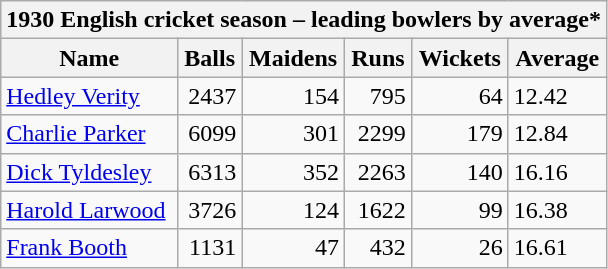<table class="wikitable">
<tr>
<th bgcolor="#efefef" colspan="7">1930 English cricket season – leading bowlers by average*</th>
</tr>
<tr bgcolor="#efefef">
<th>Name</th>
<th>Balls</th>
<th>Maidens</th>
<th>Runs</th>
<th>Wickets</th>
<th>Average</th>
</tr>
<tr>
<td><a href='#'>Hedley Verity</a></td>
<td align="right">2437</td>
<td align="right">154</td>
<td align="right">795</td>
<td align="right">64</td>
<td>12.42</td>
</tr>
<tr>
<td><a href='#'>Charlie Parker</a></td>
<td align="right">6099</td>
<td align="right">301</td>
<td align="right">2299</td>
<td align="right">179</td>
<td>12.84</td>
</tr>
<tr>
<td><a href='#'>Dick Tyldesley</a></td>
<td align="right">6313</td>
<td align="right">352</td>
<td align="right">2263</td>
<td align="right">140</td>
<td>16.16</td>
</tr>
<tr>
<td><a href='#'>Harold Larwood</a></td>
<td align="right">3726</td>
<td align="right">124</td>
<td align="right">1622</td>
<td align="right">99</td>
<td>16.38</td>
</tr>
<tr>
<td><a href='#'>Frank Booth</a></td>
<td align="right">1131</td>
<td align="right">47</td>
<td align="right">432</td>
<td align="right">26</td>
<td>16.61</td>
</tr>
</table>
